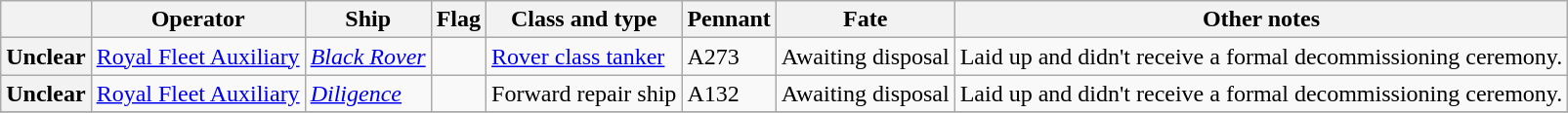<table Class="wikitable">
<tr>
<th></th>
<th>Operator</th>
<th>Ship</th>
<th>Flag</th>
<th>Class and type</th>
<th>Pennant</th>
<th>Fate</th>
<th>Other notes</th>
</tr>
<tr ---->
<th>Unclear</th>
<td><a href='#'>Royal Fleet Auxiliary</a></td>
<td><a href='#'><em>Black Rover</em></a></td>
<td></td>
<td><a href='#'>Rover class tanker</a></td>
<td>A273</td>
<td>Awaiting disposal</td>
<td> Laid up and didn't receive a formal decommissioning ceremony.</td>
</tr>
<tr ---->
<th>Unclear</th>
<td><a href='#'>Royal Fleet Auxiliary</a></td>
<td><a href='#'><em>Diligence</em></a></td>
<td></td>
<td>Forward repair ship</td>
<td>A132</td>
<td>Awaiting disposal</td>
<td> Laid up and didn't receive a formal decommissioning ceremony.</td>
</tr>
<tr ---->
</tr>
</table>
